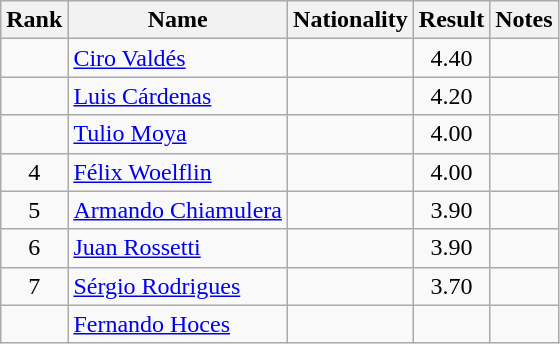<table class="wikitable sortable" style="text-align:center">
<tr>
<th>Rank</th>
<th>Name</th>
<th>Nationality</th>
<th>Result</th>
<th>Notes</th>
</tr>
<tr>
<td></td>
<td align=left><a href='#'>Ciro Valdés</a></td>
<td align=left></td>
<td>4.40</td>
<td></td>
</tr>
<tr>
<td></td>
<td align=left><a href='#'>Luis Cárdenas</a></td>
<td align=left></td>
<td>4.20</td>
<td></td>
</tr>
<tr>
<td></td>
<td align=left><a href='#'>Tulio Moya</a></td>
<td align=left></td>
<td>4.00</td>
<td></td>
</tr>
<tr>
<td>4</td>
<td align=left><a href='#'>Félix Woelflin</a></td>
<td align=left></td>
<td>4.00</td>
<td></td>
</tr>
<tr>
<td>5</td>
<td align=left><a href='#'>Armando Chiamulera</a></td>
<td align=left></td>
<td>3.90</td>
<td></td>
</tr>
<tr>
<td>6</td>
<td align=left><a href='#'>Juan Rossetti</a></td>
<td align=left></td>
<td>3.90</td>
<td></td>
</tr>
<tr>
<td>7</td>
<td align=left><a href='#'>Sérgio Rodrigues</a></td>
<td align=left></td>
<td>3.70</td>
<td></td>
</tr>
<tr>
<td></td>
<td align=left><a href='#'>Fernando Hoces</a></td>
<td align=left></td>
<td></td>
<td></td>
</tr>
</table>
